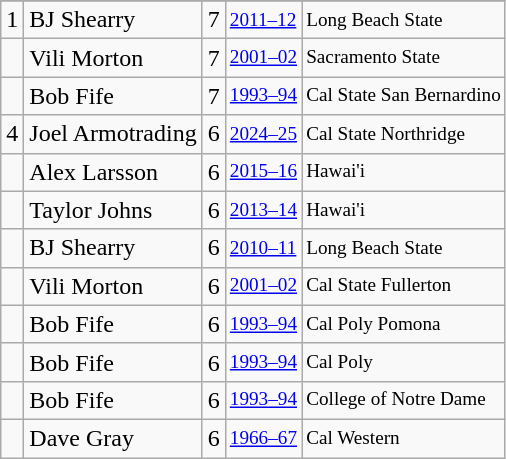<table class="wikitable">
<tr>
</tr>
<tr>
<td>1</td>
<td>BJ Shearry</td>
<td>7</td>
<td style="font-size:80%;"><a href='#'>2011–12</a></td>
<td style="font-size:80%;">Long Beach State</td>
</tr>
<tr>
<td></td>
<td>Vili Morton</td>
<td>7</td>
<td style="font-size:80%;"><a href='#'>2001–02</a></td>
<td style="font-size:80%;">Sacramento State</td>
</tr>
<tr>
<td></td>
<td>Bob Fife</td>
<td>7</td>
<td style="font-size:80%;"><a href='#'>1993–94</a></td>
<td style="font-size:80%;">Cal State San Bernardino</td>
</tr>
<tr>
<td>4</td>
<td>Joel Armotrading</td>
<td>6</td>
<td style="font-size:80%;"><a href='#'>2024–25</a></td>
<td style="font-size:80%;">Cal State Northridge</td>
</tr>
<tr>
<td></td>
<td>Alex Larsson</td>
<td>6</td>
<td style="font-size:80%;"><a href='#'>2015–16</a></td>
<td style="font-size:80%;">Hawai'i</td>
</tr>
<tr>
<td></td>
<td>Taylor Johns</td>
<td>6</td>
<td style="font-size:80%;"><a href='#'>2013–14</a></td>
<td style="font-size:80%;">Hawai'i</td>
</tr>
<tr>
<td></td>
<td>BJ Shearry</td>
<td>6</td>
<td style="font-size:80%;"><a href='#'>2010–11</a></td>
<td style="font-size:80%;">Long Beach State</td>
</tr>
<tr>
<td></td>
<td>Vili Morton</td>
<td>6</td>
<td style="font-size:80%;"><a href='#'>2001–02</a></td>
<td style="font-size:80%;">Cal State Fullerton</td>
</tr>
<tr>
<td></td>
<td>Bob Fife</td>
<td>6</td>
<td style="font-size:80%;"><a href='#'>1993–94</a></td>
<td style="font-size:80%;">Cal Poly Pomona</td>
</tr>
<tr>
<td></td>
<td>Bob Fife</td>
<td>6</td>
<td style="font-size:80%;"><a href='#'>1993–94</a></td>
<td style="font-size:80%;">Cal Poly</td>
</tr>
<tr>
<td></td>
<td>Bob Fife</td>
<td>6</td>
<td style="font-size:80%;"><a href='#'>1993–94</a></td>
<td style="font-size:80%;">College of Notre Dame</td>
</tr>
<tr>
<td></td>
<td>Dave Gray</td>
<td>6</td>
<td style="font-size:80%;"><a href='#'>1966–67</a></td>
<td style="font-size:80%;">Cal Western</td>
</tr>
</table>
